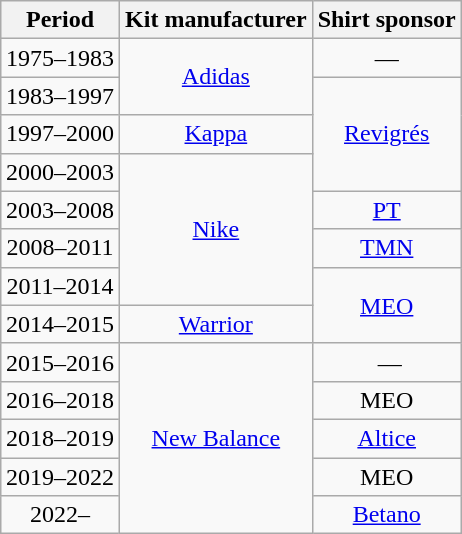<table class="wikitable" style="text-align:center; float:right; margin-left:1em;">
<tr>
<th>Period</th>
<th>Kit manufacturer</th>
<th>Shirt sponsor</th>
</tr>
<tr>
<td>1975–1983</td>
<td rowspan="2"><a href='#'>Adidas</a></td>
<td>—</td>
</tr>
<tr>
<td>1983–1997</td>
<td rowspan="3"><a href='#'>Revigrés</a></td>
</tr>
<tr>
<td>1997–2000</td>
<td><a href='#'>Kappa</a></td>
</tr>
<tr>
<td>2000–2003</td>
<td rowspan="4"><a href='#'>Nike</a></td>
</tr>
<tr>
<td>2003–2008</td>
<td><a href='#'>PT</a></td>
</tr>
<tr>
<td>2008–2011</td>
<td><a href='#'>TMN</a></td>
</tr>
<tr>
<td>2011–2014</td>
<td rowspan="2"><a href='#'>MEO</a></td>
</tr>
<tr>
<td>2014–2015</td>
<td><a href='#'>Warrior</a></td>
</tr>
<tr>
<td>2015–2016</td>
<td rowspan=5><a href='#'>New Balance</a></td>
<td> —</td>
</tr>
<tr>
<td>2016–2018</td>
<td>MEO</td>
</tr>
<tr>
<td>2018–2019</td>
<td><a href='#'>Altice</a></td>
</tr>
<tr>
<td>2019–2022</td>
<td>MEO</td>
</tr>
<tr>
<td>2022–</td>
<td><a href='#'>Betano</a></td>
</tr>
</table>
